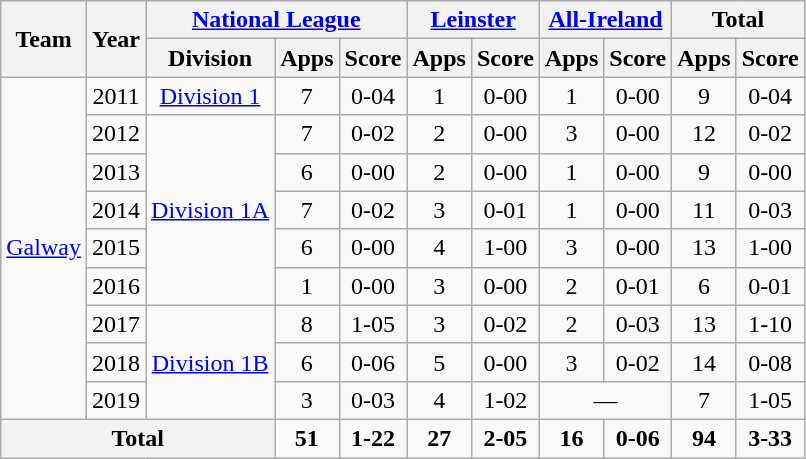<table class="wikitable" style="text-align:center">
<tr>
<th rowspan="2">Team</th>
<th rowspan="2">Year</th>
<th colspan="3"><a href='#'>National League</a></th>
<th colspan="2"><a href='#'>Leinster</a></th>
<th colspan="2"><a href='#'>All-Ireland</a></th>
<th colspan="3">Total</th>
</tr>
<tr>
<th>Division</th>
<th>Apps</th>
<th>Score</th>
<th>Apps</th>
<th>Score</th>
<th>Apps</th>
<th>Score</th>
<th>Apps</th>
<th>Score</th>
</tr>
<tr>
<td rowspan="9"><a href='#'>Galway</a></td>
<td>2011</td>
<td rowspan="1"><a href='#'>Division 1</a></td>
<td>7</td>
<td>0-04</td>
<td>1</td>
<td>0-00</td>
<td>1</td>
<td>0-00</td>
<td>9</td>
<td>0-04</td>
</tr>
<tr>
<td>2012</td>
<td rowspan="5"><a href='#'>Division 1A</a></td>
<td>7</td>
<td>0-02</td>
<td>2</td>
<td>0-00</td>
<td>3</td>
<td>0-00</td>
<td>12</td>
<td>0-02</td>
</tr>
<tr>
<td>2013</td>
<td>6</td>
<td>0-00</td>
<td>2</td>
<td>0-00</td>
<td>1</td>
<td>0-00</td>
<td>9</td>
<td>0-00</td>
</tr>
<tr>
<td>2014</td>
<td>7</td>
<td>0-02</td>
<td>3</td>
<td>0-01</td>
<td>1</td>
<td>0-00</td>
<td>11</td>
<td>0-03</td>
</tr>
<tr>
<td>2015</td>
<td>6</td>
<td>0-00</td>
<td>4</td>
<td>1-00</td>
<td>3</td>
<td>0-00</td>
<td>13</td>
<td>1-00</td>
</tr>
<tr>
<td>2016</td>
<td>1</td>
<td>0-00</td>
<td>3</td>
<td>0-00</td>
<td>2</td>
<td>0-01</td>
<td>6</td>
<td>0-01</td>
</tr>
<tr>
<td>2017</td>
<td rowspan="3"><a href='#'>Division 1B</a></td>
<td>8</td>
<td>1-05</td>
<td>3</td>
<td>0-02</td>
<td>2</td>
<td>0-03</td>
<td>13</td>
<td>1-10</td>
</tr>
<tr>
<td>2018</td>
<td>6</td>
<td>0-06</td>
<td>5</td>
<td>0-00</td>
<td>3</td>
<td>0-02</td>
<td>14</td>
<td>0-08</td>
</tr>
<tr>
<td>2019</td>
<td>3</td>
<td>0-03</td>
<td>4</td>
<td>1-02</td>
<td colspan=2>—</td>
<td>7</td>
<td>1-05</td>
</tr>
<tr>
<th colspan="3">Total</th>
<td><strong>51</strong></td>
<td><strong>1-22</strong></td>
<td><strong>27</strong></td>
<td><strong>2-05</strong></td>
<td><strong>16</strong></td>
<td><strong>0-06</strong></td>
<td><strong>94</strong></td>
<td><strong>3-33</strong></td>
</tr>
</table>
